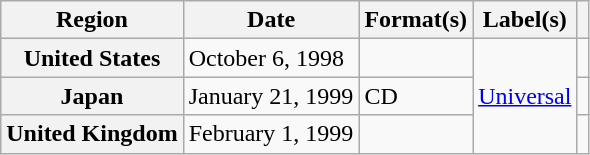<table class="wikitable plainrowheaders">
<tr>
<th scope="col">Region</th>
<th scope="col">Date</th>
<th scope="col">Format(s)</th>
<th scope="col">Label(s)</th>
<th scope="col"></th>
</tr>
<tr>
<th scope="row">United States</th>
<td>October 6, 1998</td>
<td></td>
<td rowspan="3"><a href='#'>Universal</a></td>
<td></td>
</tr>
<tr>
<th scope="row">Japan</th>
<td>January 21, 1999</td>
<td>CD</td>
<td></td>
</tr>
<tr>
<th scope="row">United Kingdom</th>
<td>February 1, 1999</td>
<td></td>
<td></td>
</tr>
</table>
